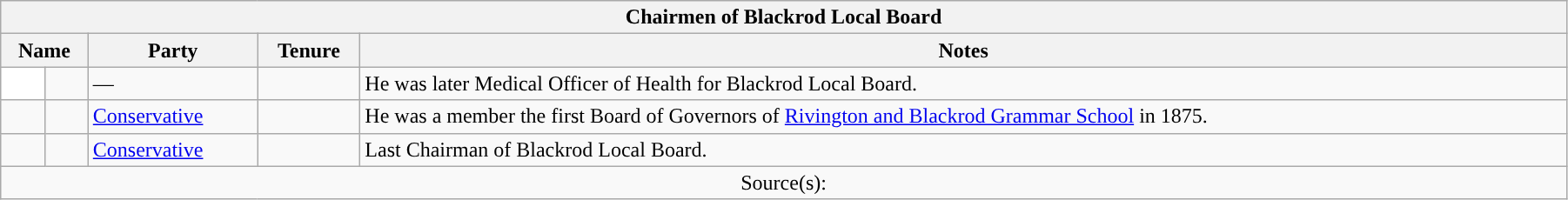<table class="wikitable sortable" style="width: 95%;">
<tr>
<th colspan="5">Chairmen of Blackrod Local Board</th>
</tr>
<tr>
<th colspan=2>Name</th>
<th>Party</th>
<th>Tenure</th>
<th class=unsortable>Notes</th>
</tr>
<tr>
<td style="background-color:#FFFFFF"></td>
<td></td>
<td>—</td>
<td></td>
<td>He was later Medical Officer of Health for Blackrod Local Board.</td>
</tr>
<tr>
<td style="background-color: "></td>
<td></td>
<td><a href='#'>Conservative</a></td>
<td></td>
<td>He was a member the first Board of Governors of <a href='#'>Rivington and Blackrod Grammar School</a> in 1875.</td>
</tr>
<tr>
<td style="background-color: "></td>
<td></td>
<td><a href='#'>Conservative</a></td>
<td></td>
<td>Last Chairman of Blackrod Local Board.</td>
</tr>
<tr class="sortbottom">
<td colspan="5" align="center" class=unsortable>Source(s):</td>
</tr>
</table>
